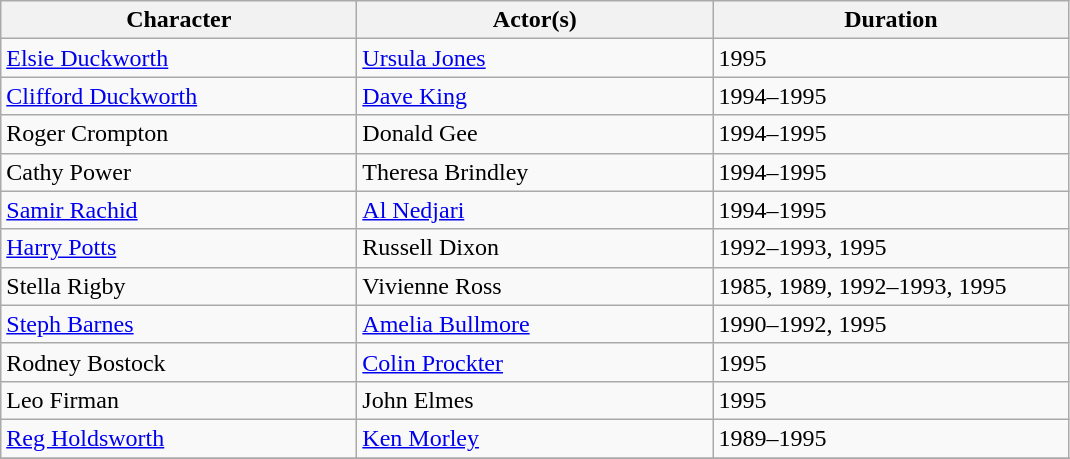<table class="wikitable">
<tr>
<th scope="col" style="width:230px;">Character</th>
<th scope="col" style="width:230px;">Actor(s)</th>
<th scope="col" style="width:230px;">Duration</th>
</tr>
<tr>
<td><a href='#'>Elsie Duckworth</a></td>
<td><a href='#'>Ursula Jones</a></td>
<td>1995</td>
</tr>
<tr>
<td><a href='#'>Clifford Duckworth</a></td>
<td><a href='#'>Dave King</a></td>
<td>1994–1995</td>
</tr>
<tr>
<td>Roger Crompton</td>
<td>Donald Gee</td>
<td>1994–1995</td>
</tr>
<tr>
<td>Cathy Power</td>
<td>Theresa Brindley</td>
<td>1994–1995</td>
</tr>
<tr>
<td><a href='#'>Samir Rachid</a></td>
<td><a href='#'>Al Nedjari</a></td>
<td>1994–1995</td>
</tr>
<tr>
<td><a href='#'>Harry Potts</a></td>
<td>Russell Dixon</td>
<td>1992–1993, 1995</td>
</tr>
<tr>
<td>Stella Rigby</td>
<td>Vivienne Ross</td>
<td>1985, 1989, 1992–1993, 1995</td>
</tr>
<tr>
<td><a href='#'>Steph Barnes</a></td>
<td><a href='#'>Amelia Bullmore</a></td>
<td>1990–1992, 1995</td>
</tr>
<tr>
<td>Rodney Bostock</td>
<td><a href='#'>Colin Prockter</a></td>
<td>1995</td>
</tr>
<tr>
<td>Leo Firman</td>
<td>John Elmes</td>
<td>1995</td>
</tr>
<tr>
<td><a href='#'>Reg Holdsworth</a></td>
<td><a href='#'>Ken Morley</a></td>
<td>1989–1995</td>
</tr>
<tr>
</tr>
</table>
